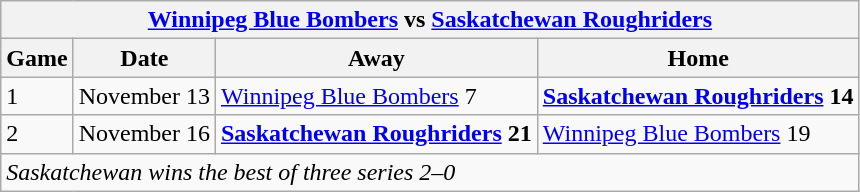<table class="wikitable">
<tr>
<th colspan="4"><a href='#'>Winnipeg Blue Bombers</a> vs <a href='#'>Saskatchewan Roughriders</a></th>
</tr>
<tr>
<th>Game</th>
<th>Date</th>
<th>Away</th>
<th>Home</th>
</tr>
<tr>
<td>1</td>
<td>November 13</td>
<td><a href='#'>Winnipeg Blue Bombers</a> 7</td>
<td><strong><a href='#'>Saskatchewan Roughriders</a> 14</strong></td>
</tr>
<tr>
<td>2</td>
<td>November 16</td>
<td><strong><a href='#'>Saskatchewan Roughriders</a> 21 </strong></td>
<td><a href='#'>Winnipeg Blue Bombers</a> 19</td>
</tr>
<tr>
<td colspan="4"><em>Saskatchewan wins the best of three series 2–0</em></td>
</tr>
</table>
